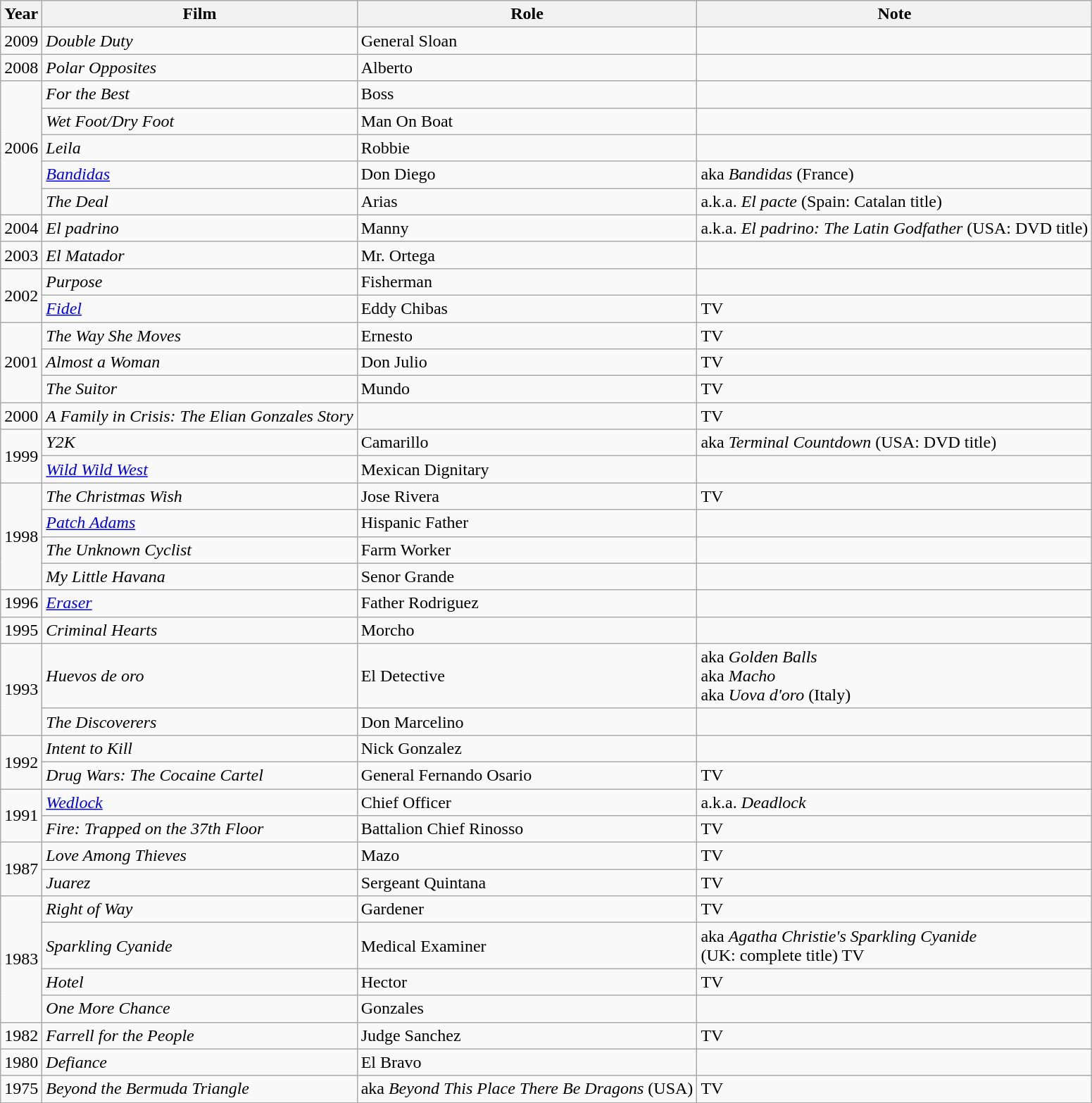<table class=wikitable>
<tr>
<th>Year</th>
<th>Film</th>
<th>Role</th>
<th>Note</th>
</tr>
<tr>
<td>2009</td>
<td><em>Double Duty</em></td>
<td>General Sloan</td>
<td></td>
</tr>
<tr>
<td>2008</td>
<td><em>Polar Opposites</em></td>
<td>Alberto</td>
<td></td>
</tr>
<tr>
<td rowspan=5>2006</td>
<td><em>For the Best</em></td>
<td>Boss</td>
<td></td>
</tr>
<tr>
<td><em>Wet Foot/Dry Foot</em></td>
<td>Man On Boat</td>
<td></td>
</tr>
<tr>
<td><em>Leila</em></td>
<td>Robbie</td>
<td></td>
</tr>
<tr>
<td><em><a href='#'>Bandidas</a></em></td>
<td>Don Diego</td>
<td>aka <em>Bandidas</em> (France)</td>
</tr>
<tr>
<td><em>The Deal</em></td>
<td>Arias</td>
<td>a.k.a. <em>El pacte</em> (Spain: Catalan title)</td>
</tr>
<tr>
<td>2004</td>
<td><em>El padrino</em></td>
<td>Manny</td>
<td>a.k.a. <em>El padrino: The Latin Godfather</em> (USA: DVD title)</td>
</tr>
<tr>
<td>2003</td>
<td><em>El Matador</em></td>
<td>Mr. Ortega</td>
<td></td>
</tr>
<tr>
<td rowspan=2>2002</td>
<td><em>Purpose</em></td>
<td>Fisherman</td>
<td></td>
</tr>
<tr>
<td><em><a href='#'>Fidel</a></em></td>
<td>Eddy Chibas</td>
<td>TV</td>
</tr>
<tr>
<td rowspan=3>2001</td>
<td><em>The Way She Moves</em></td>
<td>Ernesto</td>
<td>TV</td>
</tr>
<tr>
<td><em>Almost a Woman</em></td>
<td>Don Julio</td>
<td>TV</td>
</tr>
<tr>
<td><em>The Suitor</em></td>
<td>Mundo</td>
<td>TV</td>
</tr>
<tr>
<td>2000</td>
<td><em>A Family in Crisis: The Elian Gonzales Story</em></td>
<td></td>
<td>TV</td>
</tr>
<tr>
<td rowspan=2>1999</td>
<td><em>Y2K</em></td>
<td>Camarillo</td>
<td>aka <em>Terminal Countdown</em> (USA: DVD title)</td>
</tr>
<tr>
<td><em><a href='#'>Wild Wild West</a></em></td>
<td>Mexican Dignitary</td>
<td></td>
</tr>
<tr>
<td rowspan=4>1998</td>
<td><em>The Christmas Wish</em></td>
<td>Jose Rivera</td>
<td>TV</td>
</tr>
<tr>
<td><em><a href='#'>Patch Adams</a></em></td>
<td>Hispanic Father</td>
<td></td>
</tr>
<tr>
<td><em>The Unknown Cyclist</em></td>
<td>Farm Worker</td>
<td></td>
</tr>
<tr>
<td><em>My Little Havana</em></td>
<td>Senor Grande</td>
<td></td>
</tr>
<tr>
<td>1996</td>
<td><em><a href='#'>Eraser</a></em></td>
<td>Father Rodriguez</td>
<td></td>
</tr>
<tr>
<td>1995</td>
<td><em>Criminal Hearts</em></td>
<td>Morcho</td>
<td></td>
</tr>
<tr>
<td rowspan=2>1993</td>
<td><em>Huevos de oro</em></td>
<td>El Detective</td>
<td>aka <em>Golden Balls</em><br>aka <em>Macho</em><br>aka <em>Uova d'oro</em> (Italy)</td>
</tr>
<tr>
<td><em>The Discoverers</em></td>
<td>Don Marcelino</td>
<td></td>
</tr>
<tr>
<td rowspan=2>1992</td>
<td><em>Intent to Kill</em></td>
<td>Nick Gonzalez</td>
<td></td>
</tr>
<tr>
<td><em>Drug Wars: The Cocaine Cartel</em></td>
<td>General Fernando Osario</td>
<td>TV</td>
</tr>
<tr>
<td rowspan=2>1991</td>
<td><em><a href='#'>Wedlock</a></em></td>
<td>Chief Officer</td>
<td>a.k.a. <em>Deadlock</em></td>
</tr>
<tr>
<td><em>Fire: Trapped on the 37th Floor</em></td>
<td>Battalion Chief Rinosso</td>
<td>TV</td>
</tr>
<tr>
<td rowspan=2>1987</td>
<td><em>Love Among Thieves</em></td>
<td>Mazo</td>
<td>TV</td>
</tr>
<tr>
<td><em>Juarez</em></td>
<td>Sergeant Quintana</td>
<td>TV</td>
</tr>
<tr>
<td rowspan=4>1983</td>
<td><em>Right of Way</em></td>
<td>Gardener</td>
<td>TV</td>
</tr>
<tr>
<td><em>Sparkling Cyanide</em></td>
<td>Medical Examiner</td>
<td>aka <em>Agatha Christie's Sparkling Cyanide</em><br>(UK: complete title) TV</td>
</tr>
<tr>
<td><em>Hotel</em></td>
<td>Hector</td>
<td>TV</td>
</tr>
<tr>
<td><em>One More Chance</em></td>
<td>Gonzales</td>
<td></td>
</tr>
<tr>
<td>1982</td>
<td><em>Farrell for the People</em></td>
<td>Judge Sanchez</td>
<td>TV</td>
</tr>
<tr>
<td>1980</td>
<td><em>Defiance</em></td>
<td>El Bravo</td>
<td></td>
</tr>
<tr>
<td>1975</td>
<td><em>Beyond the Bermuda Triangle</em></td>
<td>aka <em>Beyond This Place There Be Dragons</em> (USA)</td>
<td>TV</td>
</tr>
<tr>
</tr>
</table>
